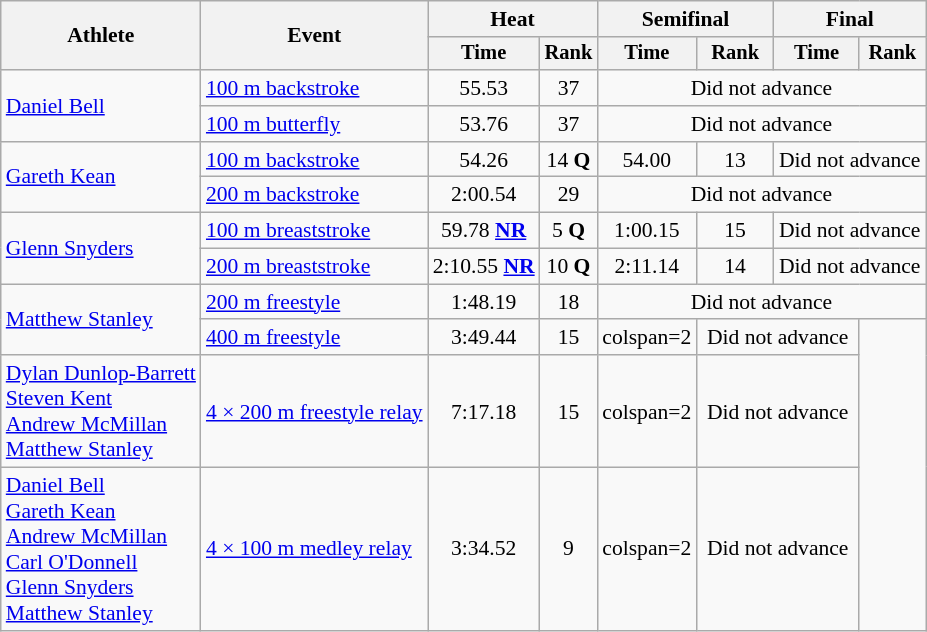<table class=wikitable style="font-size:90%">
<tr>
<th rowspan="2">Athlete</th>
<th rowspan="2">Event</th>
<th colspan="2">Heat</th>
<th colspan="2">Semifinal</th>
<th colspan="2">Final</th>
</tr>
<tr style="font-size:95%">
<th>Time</th>
<th>Rank</th>
<th>Time</th>
<th>Rank</th>
<th>Time</th>
<th>Rank</th>
</tr>
<tr align=center>
<td align=left rowspan=2><a href='#'>Daniel Bell</a></td>
<td align=left><a href='#'>100 m backstroke</a></td>
<td>55.53</td>
<td>37</td>
<td colspan=4>Did not advance</td>
</tr>
<tr align=center>
<td align=left><a href='#'>100 m butterfly</a></td>
<td>53.76</td>
<td>37</td>
<td colspan=4>Did not advance</td>
</tr>
<tr align=center>
<td align=left rowspan=2><a href='#'>Gareth Kean</a></td>
<td align=left><a href='#'>100 m backstroke</a></td>
<td>54.26</td>
<td>14 <strong>Q</strong></td>
<td>54.00</td>
<td>13</td>
<td colspan=2>Did not advance</td>
</tr>
<tr align=center>
<td align=left><a href='#'>200 m backstroke</a></td>
<td>2:00.54</td>
<td>29</td>
<td colspan=4>Did not advance</td>
</tr>
<tr align=center>
<td align=left rowspan=2><a href='#'>Glenn Snyders</a></td>
<td align=left><a href='#'>100 m breaststroke</a></td>
<td>59.78 <strong><a href='#'>NR</a></strong></td>
<td>5 <strong>Q</strong></td>
<td>1:00.15</td>
<td>15</td>
<td colspan=2>Did not advance</td>
</tr>
<tr align=center>
<td align=left><a href='#'>200 m breaststroke</a></td>
<td>2:10.55 <strong><a href='#'>NR</a></strong></td>
<td>10 <strong>Q</strong></td>
<td>2:11.14</td>
<td>14</td>
<td colspan=2>Did not advance</td>
</tr>
<tr align=center>
<td align=left rowspan=2><a href='#'>Matthew Stanley</a></td>
<td align=left><a href='#'>200 m freestyle</a></td>
<td>1:48.19</td>
<td>18</td>
<td colspan=4>Did not advance</td>
</tr>
<tr align=center>
<td align=left><a href='#'>400 m freestyle</a></td>
<td>3:49.44</td>
<td>15</td>
<td>colspan=2 </td>
<td colspan=2>Did not advance</td>
</tr>
<tr align=center>
<td align=left><a href='#'>Dylan Dunlop-Barrett</a><br><a href='#'>Steven Kent</a><br><a href='#'>Andrew McMillan</a><br><a href='#'>Matthew Stanley</a></td>
<td align=left><a href='#'>4 × 200 m freestyle relay</a></td>
<td>7:17.18</td>
<td>15</td>
<td>colspan=2 </td>
<td colspan=2>Did not advance</td>
</tr>
<tr align=center>
<td align=left><a href='#'>Daniel Bell</a><br><a href='#'>Gareth Kean</a><br><a href='#'>Andrew McMillan</a><br><a href='#'>Carl O'Donnell</a><br><a href='#'>Glenn Snyders</a><br><a href='#'>Matthew Stanley</a></td>
<td align=left><a href='#'>4 × 100 m medley relay</a></td>
<td>3:34.52</td>
<td>9</td>
<td>colspan=2 </td>
<td colspan=2>Did not advance</td>
</tr>
</table>
